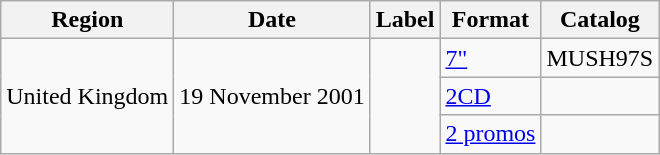<table class="wikitable">
<tr>
<th>Region</th>
<th>Date</th>
<th>Label</th>
<th>Format</th>
<th>Catalog</th>
</tr>
<tr>
<td rowspan="3">United Kingdom</td>
<td rowspan="3">19 November 2001</td>
<td rowspan="3"></td>
<td><a href='#'>7"</a></td>
<td>MUSH97S</td>
</tr>
<tr>
<td><a href='#'>2CD</a></td>
<td></td>
</tr>
<tr>
<td><a href='#'>2 promos</a></td>
<td></td>
</tr>
</table>
